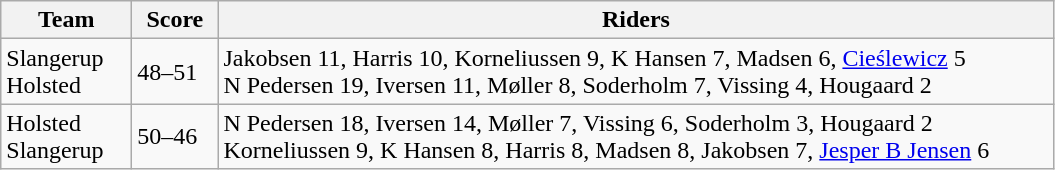<table class="wikitable" style="font-size: 100%">
<tr>
<th width=80>Team</th>
<th width=50>Score</th>
<th width=550>Riders</th>
</tr>
<tr>
<td>Slangerup<br>Holsted</td>
<td>48–51</td>
<td>Jakobsen 11, Harris 10, Korneliussen 9, K Hansen 7, Madsen 6, <a href='#'>Cieślewicz</a> 5<br>N Pedersen 19, Iversen 11, Møller 8, Soderholm 7, Vissing 4, Hougaard 2</td>
</tr>
<tr>
<td>Holsted<br>Slangerup</td>
<td>50–46</td>
<td>N Pedersen 18, Iversen 14, Møller 7, Vissing 6, Soderholm 3, Hougaard 2<br>Korneliussen 9, K Hansen 8, Harris 8, Madsen 8, Jakobsen 7, <a href='#'>Jesper B Jensen</a> 6</td>
</tr>
</table>
